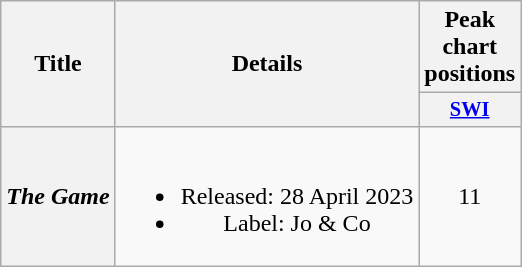<table class="wikitable plainrowheaders" style="text-align:center">
<tr>
<th scope="col" rowspan="2">Title</th>
<th scope="col" rowspan="2">Details</th>
<th scope="col" colspan="1">Peak chart positions</th>
</tr>
<tr>
<th scope="col" style="width:3em;font-size:85%;"><a href='#'>SWI</a><br></th>
</tr>
<tr>
<th scope="row"><em>The Game</em></th>
<td><br><ul><li>Released: 28 April 2023</li><li>Label: Jo & Co</li></ul></td>
<td>11</td>
</tr>
</table>
